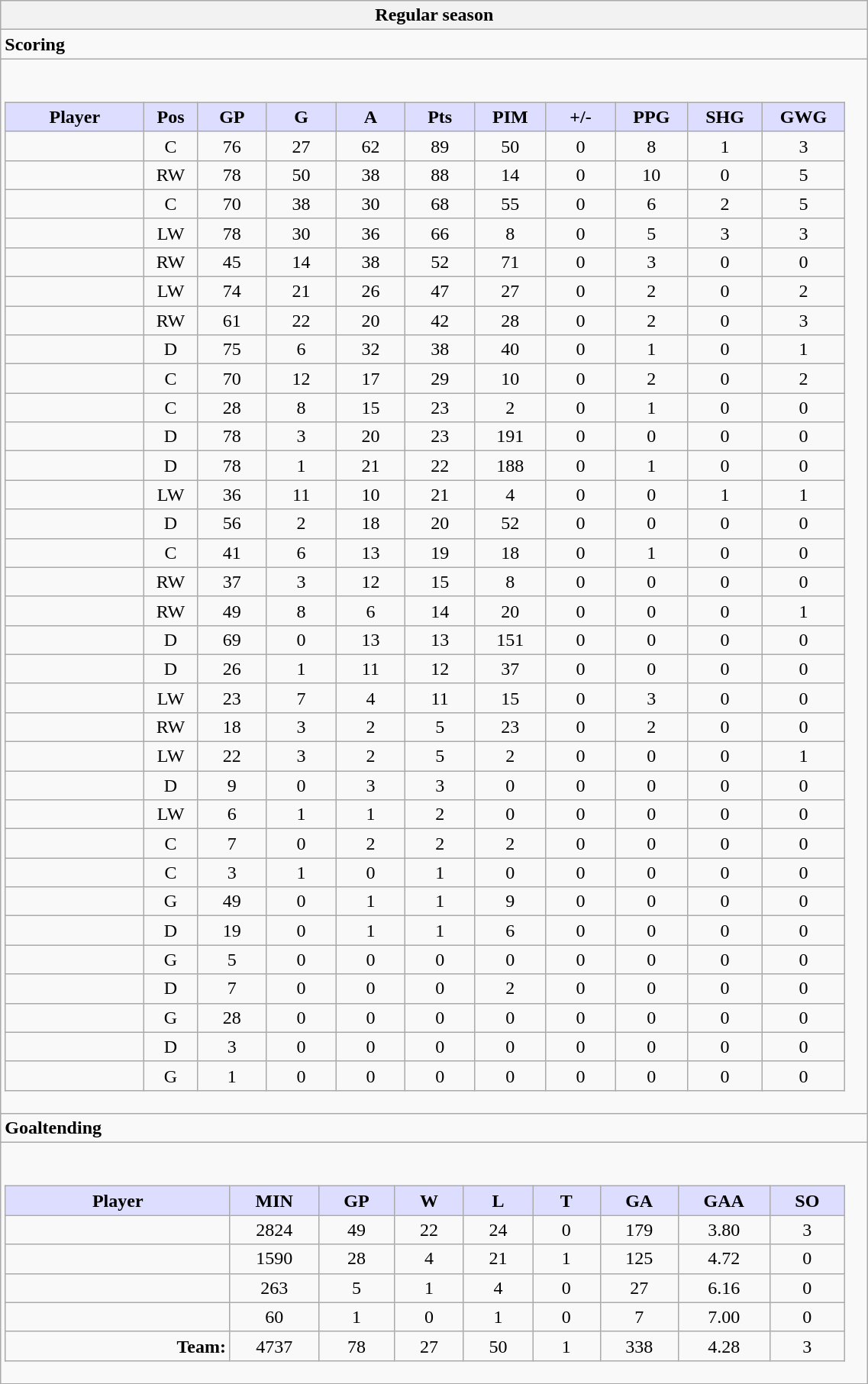<table class="wikitable collapsible" style="width:60%;">
<tr>
<th>Regular season</th>
</tr>
<tr>
<td class="tocccolors"><strong>Scoring</strong></td>
</tr>
<tr>
<td><br><table class="wikitable sortable">
<tr style="text-align:center;">
<th style="background:#ddf; width:10%;">Player</th>
<th style="background:#ddf; width:3%;" title="Position">Pos</th>
<th style="background:#ddf; width:5%;" title="Games played">GP</th>
<th style="background:#ddf; width:5%;" title="Goals">G</th>
<th style="background:#ddf; width:5%;" title="Assists">A</th>
<th style="background:#ddf; width:5%;" title="Points">Pts</th>
<th style="background:#ddf; width:5%;" title="Penalties in Minutes">PIM</th>
<th style="background:#ddf; width:5%;" title="Plus/minus">+/-</th>
<th style="background:#ddf; width:5%;" title="Power play goals">PPG</th>
<th style="background:#ddf; width:5%;" title="Short-handed goals">SHG</th>
<th style="background:#ddf; width:5%;" title="Game-winning goals">GWG</th>
</tr>
<tr style="text-align:center;">
<td style="text-align:right;"></td>
<td>C</td>
<td>76</td>
<td>27</td>
<td>62</td>
<td>89</td>
<td>50</td>
<td>0</td>
<td>8</td>
<td>1</td>
<td>3</td>
</tr>
<tr style="text-align:center;">
<td style="text-align:right;"></td>
<td>RW</td>
<td>78</td>
<td>50</td>
<td>38</td>
<td>88</td>
<td>14</td>
<td>0</td>
<td>10</td>
<td>0</td>
<td>5</td>
</tr>
<tr style="text-align:center;">
<td style="text-align:right;"></td>
<td>C</td>
<td>70</td>
<td>38</td>
<td>30</td>
<td>68</td>
<td>55</td>
<td>0</td>
<td>6</td>
<td>2</td>
<td>5</td>
</tr>
<tr style="text-align:center;">
<td style="text-align:right;"></td>
<td>LW</td>
<td>78</td>
<td>30</td>
<td>36</td>
<td>66</td>
<td>8</td>
<td>0</td>
<td>5</td>
<td>3</td>
<td>3</td>
</tr>
<tr style="text-align:center;">
<td style="text-align:right;"></td>
<td>RW</td>
<td>45</td>
<td>14</td>
<td>38</td>
<td>52</td>
<td>71</td>
<td>0</td>
<td>3</td>
<td>0</td>
<td>0</td>
</tr>
<tr style="text-align:center;">
<td style="text-align:right;"></td>
<td>LW</td>
<td>74</td>
<td>21</td>
<td>26</td>
<td>47</td>
<td>27</td>
<td>0</td>
<td>2</td>
<td>0</td>
<td>2</td>
</tr>
<tr style="text-align:center;">
<td style="text-align:right;"></td>
<td>RW</td>
<td>61</td>
<td>22</td>
<td>20</td>
<td>42</td>
<td>28</td>
<td>0</td>
<td>2</td>
<td>0</td>
<td>3</td>
</tr>
<tr style="text-align:center;">
<td style="text-align:right;"></td>
<td>D</td>
<td>75</td>
<td>6</td>
<td>32</td>
<td>38</td>
<td>40</td>
<td>0</td>
<td>1</td>
<td>0</td>
<td>1</td>
</tr>
<tr style="text-align:center;">
<td style="text-align:right;"></td>
<td>C</td>
<td>70</td>
<td>12</td>
<td>17</td>
<td>29</td>
<td>10</td>
<td>0</td>
<td>2</td>
<td>0</td>
<td>2</td>
</tr>
<tr style="text-align:center;">
<td style="text-align:right;"></td>
<td>C</td>
<td>28</td>
<td>8</td>
<td>15</td>
<td>23</td>
<td>2</td>
<td>0</td>
<td>1</td>
<td>0</td>
<td>0</td>
</tr>
<tr style="text-align:center;">
<td style="text-align:right;"></td>
<td>D</td>
<td>78</td>
<td>3</td>
<td>20</td>
<td>23</td>
<td>191</td>
<td>0</td>
<td>0</td>
<td>0</td>
<td>0</td>
</tr>
<tr style="text-align:center;">
<td style="text-align:right;"></td>
<td>D</td>
<td>78</td>
<td>1</td>
<td>21</td>
<td>22</td>
<td>188</td>
<td>0</td>
<td>1</td>
<td>0</td>
<td>0</td>
</tr>
<tr style="text-align:center;">
<td style="text-align:right;"></td>
<td>LW</td>
<td>36</td>
<td>11</td>
<td>10</td>
<td>21</td>
<td>4</td>
<td>0</td>
<td>0</td>
<td>1</td>
<td>1</td>
</tr>
<tr style="text-align:center;">
<td style="text-align:right;"></td>
<td>D</td>
<td>56</td>
<td>2</td>
<td>18</td>
<td>20</td>
<td>52</td>
<td>0</td>
<td>0</td>
<td>0</td>
<td>0</td>
</tr>
<tr style="text-align:center;">
<td style="text-align:right;"></td>
<td>C</td>
<td>41</td>
<td>6</td>
<td>13</td>
<td>19</td>
<td>18</td>
<td>0</td>
<td>1</td>
<td>0</td>
<td>0</td>
</tr>
<tr style="text-align:center;">
<td style="text-align:right;"></td>
<td>RW</td>
<td>37</td>
<td>3</td>
<td>12</td>
<td>15</td>
<td>8</td>
<td>0</td>
<td>0</td>
<td>0</td>
<td>0</td>
</tr>
<tr style="text-align:center;">
<td style="text-align:right;"></td>
<td>RW</td>
<td>49</td>
<td>8</td>
<td>6</td>
<td>14</td>
<td>20</td>
<td>0</td>
<td>0</td>
<td>0</td>
<td>1</td>
</tr>
<tr style="text-align:center;">
<td style="text-align:right;"></td>
<td>D</td>
<td>69</td>
<td>0</td>
<td>13</td>
<td>13</td>
<td>151</td>
<td>0</td>
<td>0</td>
<td>0</td>
<td>0</td>
</tr>
<tr style="text-align:center;">
<td style="text-align:right;"></td>
<td>D</td>
<td>26</td>
<td>1</td>
<td>11</td>
<td>12</td>
<td>37</td>
<td>0</td>
<td>0</td>
<td>0</td>
<td>0</td>
</tr>
<tr style="text-align:center;">
<td style="text-align:right;"></td>
<td>LW</td>
<td>23</td>
<td>7</td>
<td>4</td>
<td>11</td>
<td>15</td>
<td>0</td>
<td>3</td>
<td>0</td>
<td>0</td>
</tr>
<tr style="text-align:center;">
<td style="text-align:right;"></td>
<td>RW</td>
<td>18</td>
<td>3</td>
<td>2</td>
<td>5</td>
<td>23</td>
<td>0</td>
<td>2</td>
<td>0</td>
<td>0</td>
</tr>
<tr style="text-align:center;">
<td style="text-align:right;"></td>
<td>LW</td>
<td>22</td>
<td>3</td>
<td>2</td>
<td>5</td>
<td>2</td>
<td>0</td>
<td>0</td>
<td>0</td>
<td>1</td>
</tr>
<tr style="text-align:center;">
<td style="text-align:right;"></td>
<td>D</td>
<td>9</td>
<td>0</td>
<td>3</td>
<td>3</td>
<td>0</td>
<td>0</td>
<td>0</td>
<td>0</td>
<td>0</td>
</tr>
<tr style="text-align:center;">
<td style="text-align:right;"></td>
<td>LW</td>
<td>6</td>
<td>1</td>
<td>1</td>
<td>2</td>
<td>0</td>
<td>0</td>
<td>0</td>
<td>0</td>
<td>0</td>
</tr>
<tr style="text-align:center;">
<td style="text-align:right;"></td>
<td>C</td>
<td>7</td>
<td>0</td>
<td>2</td>
<td>2</td>
<td>2</td>
<td>0</td>
<td>0</td>
<td>0</td>
<td>0</td>
</tr>
<tr style="text-align:center;">
<td style="text-align:right;"></td>
<td>C</td>
<td>3</td>
<td>1</td>
<td>0</td>
<td>1</td>
<td>0</td>
<td>0</td>
<td>0</td>
<td>0</td>
<td>0</td>
</tr>
<tr style="text-align:center;">
<td style="text-align:right;"></td>
<td>G</td>
<td>49</td>
<td>0</td>
<td>1</td>
<td>1</td>
<td>9</td>
<td>0</td>
<td>0</td>
<td>0</td>
<td>0</td>
</tr>
<tr style="text-align:center;">
<td style="text-align:right;"></td>
<td>D</td>
<td>19</td>
<td>0</td>
<td>1</td>
<td>1</td>
<td>6</td>
<td>0</td>
<td>0</td>
<td>0</td>
<td>0</td>
</tr>
<tr style="text-align:center;">
<td style="text-align:right;"></td>
<td>G</td>
<td>5</td>
<td>0</td>
<td>0</td>
<td>0</td>
<td>0</td>
<td>0</td>
<td>0</td>
<td>0</td>
<td>0</td>
</tr>
<tr style="text-align:center;">
<td style="text-align:right;"></td>
<td>D</td>
<td>7</td>
<td>0</td>
<td>0</td>
<td>0</td>
<td>2</td>
<td>0</td>
<td>0</td>
<td>0</td>
<td>0</td>
</tr>
<tr style="text-align:center;">
<td style="text-align:right;"></td>
<td>G</td>
<td>28</td>
<td>0</td>
<td>0</td>
<td>0</td>
<td>0</td>
<td>0</td>
<td>0</td>
<td>0</td>
<td>0</td>
</tr>
<tr style="text-align:center;">
<td style="text-align:right;"></td>
<td>D</td>
<td>3</td>
<td>0</td>
<td>0</td>
<td>0</td>
<td>0</td>
<td>0</td>
<td>0</td>
<td>0</td>
<td>0</td>
</tr>
<tr style="text-align:center;">
<td style="text-align:right;"></td>
<td>G</td>
<td>1</td>
<td>0</td>
<td>0</td>
<td>0</td>
<td>0</td>
<td>0</td>
<td>0</td>
<td>0</td>
<td>0</td>
</tr>
</table>
</td>
</tr>
<tr>
<td class="toccolors"><strong>Goaltending</strong></td>
</tr>
<tr>
<td><br><table class="wikitable sortable">
<tr>
<th style="background:#ddf; width:10%;">Player</th>
<th style="width:3%; background:#ddf;" title="Minutes played">MIN</th>
<th style="width:3%; background:#ddf;" title="Games played in">GP</th>
<th style="width:3%; background:#ddf;" title="Wins">W</th>
<th style="width:3%; background:#ddf;" title="Losses">L</th>
<th style="width:3%; background:#ddf;" title="Ties">T</th>
<th style="width:3%; background:#ddf;" title="Goals against">GA</th>
<th style="width:3%; background:#ddf;" title="Goals against average">GAA</th>
<th style="width:3%; background:#ddf;" title="Shut-outs">SO</th>
</tr>
<tr style="text-align:center;">
<td style="text-align:right;"></td>
<td>2824</td>
<td>49</td>
<td>22</td>
<td>24</td>
<td>0</td>
<td>179</td>
<td>3.80</td>
<td>3</td>
</tr>
<tr style="text-align:center;">
<td style="text-align:right;"></td>
<td>1590</td>
<td>28</td>
<td>4</td>
<td>21</td>
<td>1</td>
<td>125</td>
<td>4.72</td>
<td>0</td>
</tr>
<tr style="text-align:center;">
<td style="text-align:right;"></td>
<td>263</td>
<td>5</td>
<td>1</td>
<td>4</td>
<td>0</td>
<td>27</td>
<td>6.16</td>
<td>0</td>
</tr>
<tr style="text-align:center;">
<td style="text-align:right;"></td>
<td>60</td>
<td>1</td>
<td>0</td>
<td>1</td>
<td>0</td>
<td>7</td>
<td>7.00</td>
<td>0</td>
</tr>
<tr style="text-align:center;">
<td style="text-align:right;"><strong>Team:</strong></td>
<td>4737</td>
<td>78</td>
<td>27</td>
<td>50</td>
<td>1</td>
<td>338</td>
<td>4.28</td>
<td>3</td>
</tr>
</table>
</td>
</tr>
</table>
